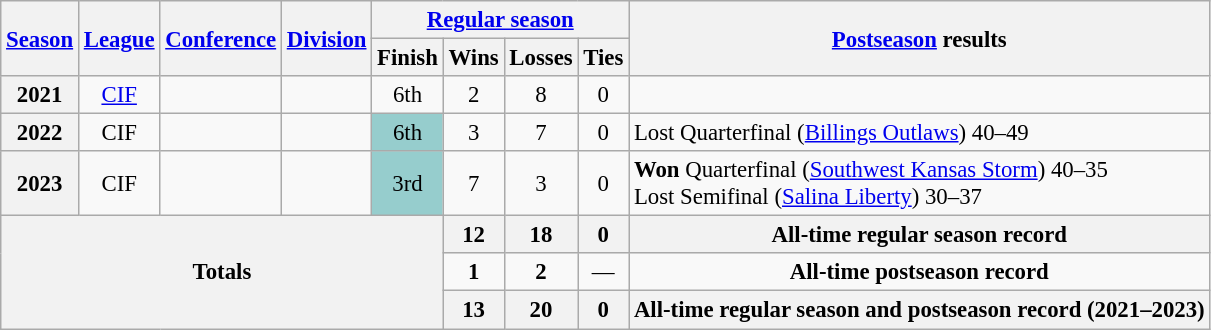<table class="wikitable" style="text-align:center; font-size: 95%;">
<tr>
<th rowspan="2"><a href='#'>Season</a></th>
<th rowspan="2"><a href='#'>League</a></th>
<th rowspan="2"><a href='#'>Conference</a></th>
<th rowspan="2"><a href='#'>Division</a></th>
<th colspan="4"><a href='#'>Regular season</a></th>
<th rowspan="2"><a href='#'>Postseason</a> results</th>
</tr>
<tr>
<th>Finish</th>
<th>Wins</th>
<th>Losses</th>
<th>Ties</th>
</tr>
<tr>
<th>2021</th>
<td><a href='#'>CIF</a></td>
<td></td>
<td></td>
<td>6th</td>
<td>2</td>
<td>8</td>
<td>0</td>
<td style="text-align:left"></td>
</tr>
<tr>
<th>2022</th>
<td>CIF</td>
<td></td>
<td></td>
<td style="background:#96cdcd;">6th</td>
<td>3</td>
<td>7</td>
<td>0</td>
<td style="text-align:left">Lost Quarterfinal (<a href='#'>Billings Outlaws</a>) 40–49</td>
</tr>
<tr>
<th>2023</th>
<td>CIF</td>
<td></td>
<td></td>
<td style="background:#96cdcd;">3rd</td>
<td>7</td>
<td>3</td>
<td>0</td>
<td style="text-align:left"><strong>Won</strong> Quarterfinal (<a href='#'>Southwest Kansas Storm</a>) 40–35<br>Lost Semifinal (<a href='#'>Salina Liberty</a>) 30–37</td>
</tr>
<tr>
<th colspan="5" rowspan="3">Totals</th>
<th>12</th>
<th>18</th>
<th>0</th>
<th>All-time regular season record</th>
</tr>
<tr>
<td><strong>1</strong></td>
<td><strong>2</strong></td>
<td>—</td>
<td><strong>All-time postseason record</strong></td>
</tr>
<tr>
<th>13</th>
<th>20</th>
<th>0</th>
<th>All-time regular season and postseason record (2021–2023)</th>
</tr>
</table>
